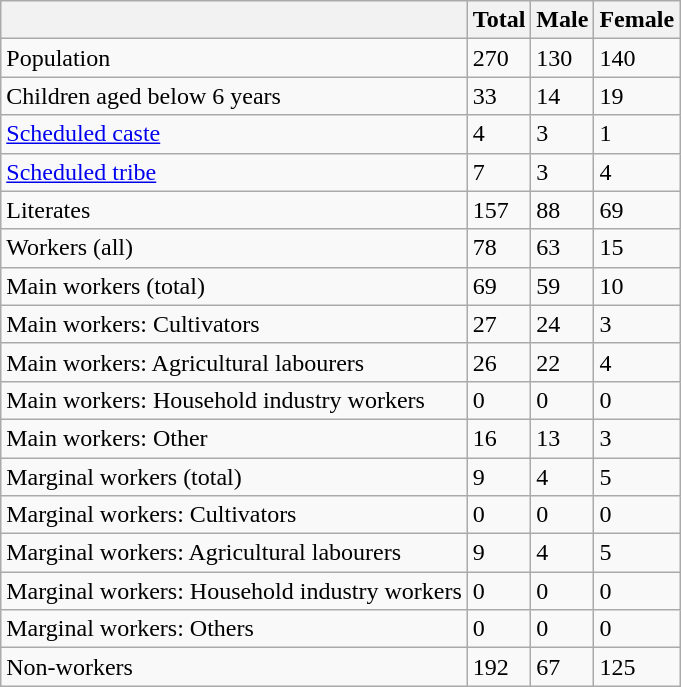<table class="wikitable sortable">
<tr>
<th></th>
<th>Total</th>
<th>Male</th>
<th>Female</th>
</tr>
<tr>
<td>Population</td>
<td>270</td>
<td>130</td>
<td>140</td>
</tr>
<tr>
<td>Children aged below 6 years</td>
<td>33</td>
<td>14</td>
<td>19</td>
</tr>
<tr>
<td><a href='#'>Scheduled caste</a></td>
<td>4</td>
<td>3</td>
<td>1</td>
</tr>
<tr>
<td><a href='#'>Scheduled tribe</a></td>
<td>7</td>
<td>3</td>
<td>4</td>
</tr>
<tr>
<td>Literates</td>
<td>157</td>
<td>88</td>
<td>69</td>
</tr>
<tr>
<td>Workers (all)</td>
<td>78</td>
<td>63</td>
<td>15</td>
</tr>
<tr>
<td>Main workers (total)</td>
<td>69</td>
<td>59</td>
<td>10</td>
</tr>
<tr>
<td>Main workers: Cultivators</td>
<td>27</td>
<td>24</td>
<td>3</td>
</tr>
<tr>
<td>Main workers: Agricultural labourers</td>
<td>26</td>
<td>22</td>
<td>4</td>
</tr>
<tr>
<td>Main workers: Household industry workers</td>
<td>0</td>
<td>0</td>
<td>0</td>
</tr>
<tr>
<td>Main workers: Other</td>
<td>16</td>
<td>13</td>
<td>3</td>
</tr>
<tr>
<td>Marginal workers (total)</td>
<td>9</td>
<td>4</td>
<td>5</td>
</tr>
<tr>
<td>Marginal workers: Cultivators</td>
<td>0</td>
<td>0</td>
<td>0</td>
</tr>
<tr>
<td>Marginal workers: Agricultural labourers</td>
<td>9</td>
<td>4</td>
<td>5</td>
</tr>
<tr>
<td>Marginal workers: Household industry workers</td>
<td>0</td>
<td>0</td>
<td>0</td>
</tr>
<tr>
<td>Marginal workers: Others</td>
<td>0</td>
<td>0</td>
<td>0</td>
</tr>
<tr>
<td>Non-workers</td>
<td>192</td>
<td>67</td>
<td>125</td>
</tr>
</table>
